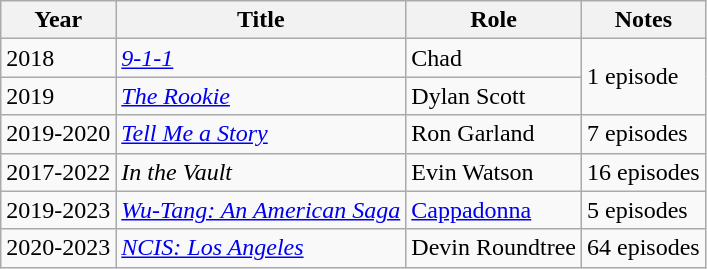<table class="wikitable sortable">
<tr>
<th>Year</th>
<th>Title</th>
<th>Role</th>
<th class="unsortable">Notes</th>
</tr>
<tr>
<td>2018</td>
<td><em><a href='#'>9-1-1</a></em></td>
<td>Chad</td>
<td rowspan="2">1 episode</td>
</tr>
<tr>
<td>2019</td>
<td><em><a href='#'>The Rookie</a></em></td>
<td>Dylan Scott</td>
</tr>
<tr>
<td>2019-2020</td>
<td><em><a href='#'>Tell Me a Story</a></em></td>
<td>Ron Garland</td>
<td>7 episodes</td>
</tr>
<tr>
<td>2017-2022</td>
<td><em>In the Vault</em></td>
<td>Evin Watson</td>
<td>16 episodes</td>
</tr>
<tr>
<td>2019-2023</td>
<td><em><a href='#'>Wu-Tang: An American Saga</a></em></td>
<td><a href='#'>Cappadonna</a></td>
<td>5 episodes</td>
</tr>
<tr>
<td>2020-2023</td>
<td><em><a href='#'>NCIS: Los Angeles</a></em></td>
<td>Devin Roundtree</td>
<td>64 episodes</td>
</tr>
</table>
